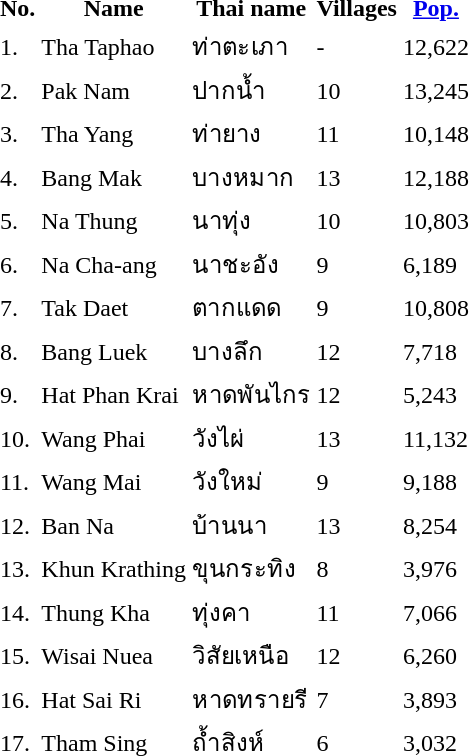<table>
<tr valign=top>
<td><br><table>
<tr>
<th>No.</th>
<th>Name</th>
<th>Thai name</th>
<th>Villages</th>
<th><a href='#'>Pop.</a></th>
</tr>
<tr>
<td>1.</td>
<td>Tha Taphao</td>
<td>ท่าตะเภา</td>
<td>-</td>
<td>12,622</td>
<td></td>
</tr>
<tr>
<td>2.</td>
<td>Pak Nam</td>
<td>ปากน้ำ</td>
<td>10</td>
<td>13,245</td>
<td></td>
</tr>
<tr>
<td>3.</td>
<td>Tha Yang</td>
<td>ท่ายาง</td>
<td>11</td>
<td>10,148</td>
<td></td>
</tr>
<tr>
<td>4.</td>
<td>Bang Mak</td>
<td>บางหมาก</td>
<td>13</td>
<td>12,188</td>
<td></td>
</tr>
<tr>
<td>5.</td>
<td>Na Thung</td>
<td>นาทุ่ง</td>
<td>10</td>
<td>10,803</td>
<td></td>
</tr>
<tr>
<td>6.</td>
<td>Na Cha-ang</td>
<td>นาชะอัง</td>
<td>9</td>
<td>6,189</td>
<td></td>
</tr>
<tr>
<td>7.</td>
<td>Tak Daet</td>
<td>ตากแดด</td>
<td>9</td>
<td>10,808</td>
<td></td>
</tr>
<tr>
<td>8.</td>
<td>Bang Luek</td>
<td>บางลึก</td>
<td>12</td>
<td>7,718</td>
<td></td>
</tr>
<tr>
<td>9.</td>
<td>Hat Phan Krai</td>
<td>หาดพันไกร</td>
<td>12</td>
<td>5,243</td>
<td></td>
</tr>
<tr>
<td>10.</td>
<td>Wang Phai</td>
<td>วังไผ่</td>
<td>13</td>
<td>11,132</td>
<td></td>
</tr>
<tr>
<td>11.</td>
<td>Wang Mai</td>
<td>วังใหม่</td>
<td>9</td>
<td>9,188</td>
<td></td>
</tr>
<tr>
<td>12.</td>
<td>Ban Na</td>
<td>บ้านนา</td>
<td>13</td>
<td>8,254</td>
<td></td>
</tr>
<tr>
<td>13.</td>
<td>Khun Krathing</td>
<td>ขุนกระทิง</td>
<td>8</td>
<td>3,976</td>
<td></td>
</tr>
<tr>
<td>14.</td>
<td>Thung Kha</td>
<td>ทุ่งคา</td>
<td>11</td>
<td>7,066</td>
<td></td>
</tr>
<tr>
<td>15.</td>
<td>Wisai Nuea</td>
<td>วิสัยเหนือ</td>
<td>12</td>
<td>6,260</td>
<td></td>
</tr>
<tr>
<td>16.</td>
<td>Hat Sai Ri</td>
<td>หาดทรายรี</td>
<td>7</td>
<td>3,893</td>
<td></td>
</tr>
<tr>
<td>17.</td>
<td>Tham Sing</td>
<td>ถ้ำสิงห์</td>
<td>6</td>
<td>3,032</td>
<td></td>
</tr>
</table>
</td>
<td> </td>
</tr>
</table>
